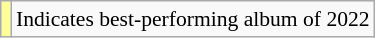<table class="wikitable" style="font-size:90%;">
<tr>
<td style="background-color:#FFFF99"></td>
<td>Indicates best-performing album of 2022</td>
</tr>
</table>
